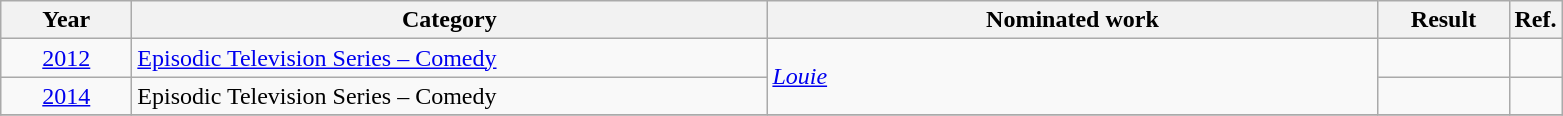<table class=wikitable>
<tr>
<th scope="col" style="width:5em;">Year</th>
<th scope="col" style="width:26em;">Category</th>
<th scope="col" style="width:25em;">Nominated work</th>
<th scope="col" style="width:5em;">Result</th>
<th>Ref.</th>
</tr>
<tr>
<td style="text-align:center;"><a href='#'>2012</a></td>
<td><a href='#'>Episodic Television Series – Comedy</a></td>
<td rowspan=2><em><a href='#'>Louie</a></em></td>
<td></td>
<td style="text-align: center;"></td>
</tr>
<tr>
<td style="text-align:center;"><a href='#'>2014</a></td>
<td>Episodic Television Series – Comedy</td>
<td></td>
<td style="text-align: center;"></td>
</tr>
<tr>
</tr>
</table>
